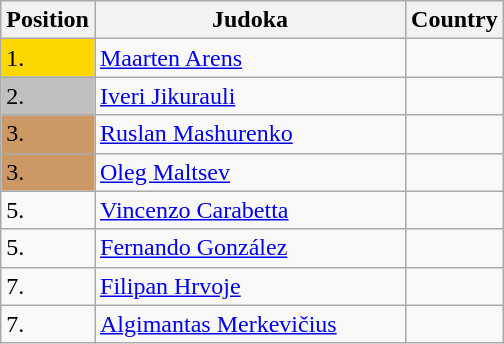<table class=wikitable>
<tr>
<th width=10>Position</th>
<th width=200>Judoka</th>
<th width=10>Country</th>
</tr>
<tr>
<td bgcolor=gold>1.</td>
<td><a href='#'>Maarten Arens</a></td>
<td></td>
</tr>
<tr>
<td bgcolor="silver">2.</td>
<td><a href='#'>Iveri Jikurauli</a></td>
<td></td>
</tr>
<tr>
<td bgcolor="CC9966">3.</td>
<td><a href='#'>Ruslan Mashurenko</a></td>
<td></td>
</tr>
<tr>
<td bgcolor="CC9966">3.</td>
<td><a href='#'>Oleg Maltsev</a></td>
<td></td>
</tr>
<tr>
<td>5.</td>
<td><a href='#'>Vincenzo Carabetta</a></td>
<td></td>
</tr>
<tr>
<td>5.</td>
<td><a href='#'>Fernando González</a></td>
<td></td>
</tr>
<tr>
<td>7.</td>
<td><a href='#'>Filipan Hrvoje</a></td>
<td></td>
</tr>
<tr>
<td>7.</td>
<td><a href='#'>Algimantas Merkevičius</a></td>
<td></td>
</tr>
</table>
